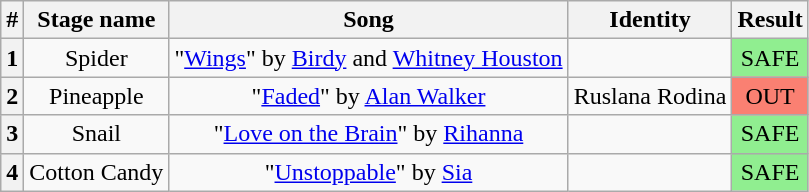<table class="wikitable plainrowheaders" style="text-align: center;">
<tr>
<th>#</th>
<th>Stage name</th>
<th>Song</th>
<th>Identity</th>
<th>Result</th>
</tr>
<tr>
<th>1</th>
<td>Spider</td>
<td>"<a href='#'>Wings</a>" by <a href='#'>Birdy</a> and <a href='#'>Whitney Houston</a></td>
<td></td>
<td bgcolor="lightgreen">SAFE</td>
</tr>
<tr>
<th>2</th>
<td>Pineapple</td>
<td>"<a href='#'>Faded</a>" by <a href='#'>Alan Walker</a></td>
<td>Ruslana Rodina</td>
<td bgcolor="salmon">OUT</td>
</tr>
<tr>
<th>3</th>
<td>Snail</td>
<td>"<a href='#'>Love on the Brain</a>" by <a href='#'>Rihanna</a></td>
<td></td>
<td bgcolor="lightgreen">SAFE</td>
</tr>
<tr>
<th>4</th>
<td>Cotton Candy</td>
<td>"<a href='#'>Unstoppable</a>" by <a href='#'>Sia</a></td>
<td></td>
<td bgcolor="lightgreen">SAFE</td>
</tr>
</table>
